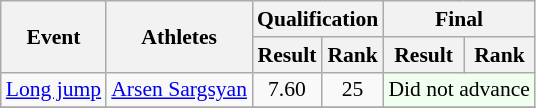<table class="wikitable" border="1" style="font-size:90%">
<tr>
<th rowspan=2>Event</th>
<th rowspan=2>Athletes</th>
<th colspan=2>Qualification</th>
<th colspan=2>Final</th>
</tr>
<tr>
<th>Result</th>
<th>Rank</th>
<th>Result</th>
<th>Rank</th>
</tr>
<tr>
<td><a href='#'>Long jump</a></td>
<td><a href='#'>Arsen Sargsyan</a></td>
<td align=center>7.60</td>
<td align=center>25</td>
<td align=center colspan=2 bgcolor=honeydew>Did not advance</td>
</tr>
<tr>
</tr>
</table>
